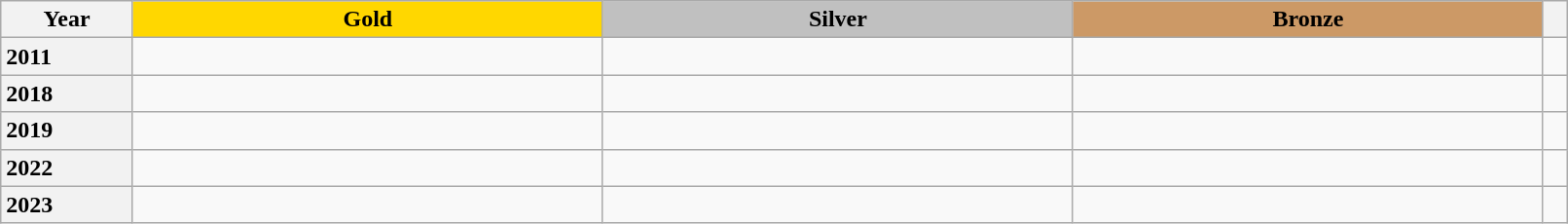<table class="wikitable unsortable" style="text-align:left; width:85%">
<tr>
<th scope="col" style="text-align:center">Year</th>
<td scope="col" style="text-align:center; width:30%; background:gold"><strong>Gold</strong></td>
<td scope="col" style="text-align:center; width:30%; background:silver"><strong>Silver</strong></td>
<td scope="col" style="text-align:center; width:30%; background:#c96"><strong>Bronze</strong></td>
<th scope="col" style="text-align:center"></th>
</tr>
<tr>
<th scope="row" style="text-align:left">2011</th>
<td></td>
<td></td>
<td></td>
<td></td>
</tr>
<tr>
<th scope="row" style="text-align:left">2018</th>
<td></td>
<td></td>
<td></td>
<td></td>
</tr>
<tr>
<th scope="row" style="text-align:left">2019</th>
<td></td>
<td></td>
<td></td>
<td></td>
</tr>
<tr>
<th scope="row" style="text-align:left">2022</th>
<td></td>
<td></td>
<td></td>
<td></td>
</tr>
<tr>
<th scope="row" style="text-align:left">2023</th>
<td></td>
<td></td>
<td></td>
<td></td>
</tr>
</table>
